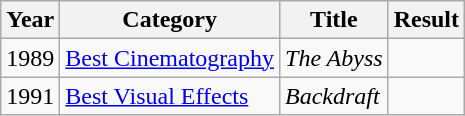<table class="wikitable">
<tr>
<th>Year</th>
<th>Category</th>
<th>Title</th>
<th>Result</th>
</tr>
<tr>
<td>1989</td>
<td><a href='#'>Best Cinematography</a></td>
<td><em>The Abyss</em></td>
<td></td>
</tr>
<tr>
<td>1991</td>
<td><a href='#'>Best Visual Effects</a></td>
<td><em>Backdraft</em></td>
<td></td>
</tr>
</table>
